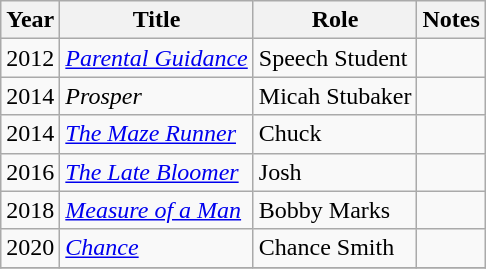<table class="wikitable sortable">
<tr>
<th>Year</th>
<th>Title</th>
<th>Role</th>
<th class="unsortable">Notes</th>
</tr>
<tr>
<td>2012</td>
<td><em><a href='#'>Parental Guidance</a></em></td>
<td>Speech Student</td>
<td></td>
</tr>
<tr>
<td>2014</td>
<td><em>Prosper</em></td>
<td>Micah Stubaker</td>
<td></td>
</tr>
<tr>
<td>2014</td>
<td><em><a href='#'>The Maze Runner</a></em></td>
<td>Chuck</td>
<td></td>
</tr>
<tr>
<td>2016</td>
<td><em><a href='#'>The Late Bloomer</a></em></td>
<td>Josh</td>
<td></td>
</tr>
<tr>
<td>2018</td>
<td><em><a href='#'>Measure of a Man</a></em></td>
<td>Bobby Marks</td>
<td></td>
</tr>
<tr>
<td>2020</td>
<td><em><a href='#'>Chance</a></em></td>
<td>Chance Smith</td>
<td></td>
</tr>
<tr>
</tr>
</table>
